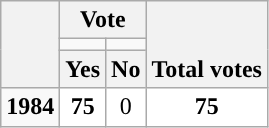<table class=wikitable style="text-align:center">
<tr style="vertical-align:bottom;">
<th rowspan=3></th>
<th colspan=2>Vote</th>
<th rowspan=3>Total votes</th>
</tr>
<tr style="height:5px">
<td style="background-color:"></td>
<td style="background-color:"></td>
</tr>
<tr style="vertical-align:bottom;">
<th>Yes</th>
<th>No</th>
</tr>
<tr>
<td><strong>1984</strong></td>
<td style="background:#fff;"><strong>75</strong></td>
<td style="background:#fff;">0</td>
<td style="background:#fff;"><strong>75</strong></td>
</tr>
</table>
